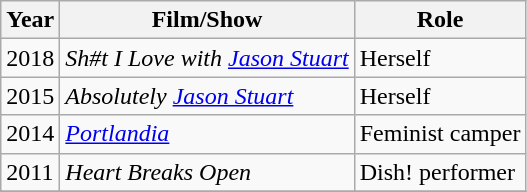<table class="wikitable">
<tr>
<th>Year</th>
<th>Film/Show</th>
<th>Role</th>
</tr>
<tr>
<td>2018</td>
<td><em>Sh#t I Love with <a href='#'>Jason Stuart</a></em></td>
<td>Herself</td>
</tr>
<tr>
<td>2015</td>
<td><em>Absolutely <a href='#'>Jason Stuart</a></em></td>
<td>Herself</td>
</tr>
<tr>
<td>2014</td>
<td><em><a href='#'>Portlandia</a></em></td>
<td>Feminist camper</td>
</tr>
<tr>
<td>2011</td>
<td><em>Heart Breaks Open</em></td>
<td>Dish! performer</td>
</tr>
<tr>
</tr>
</table>
